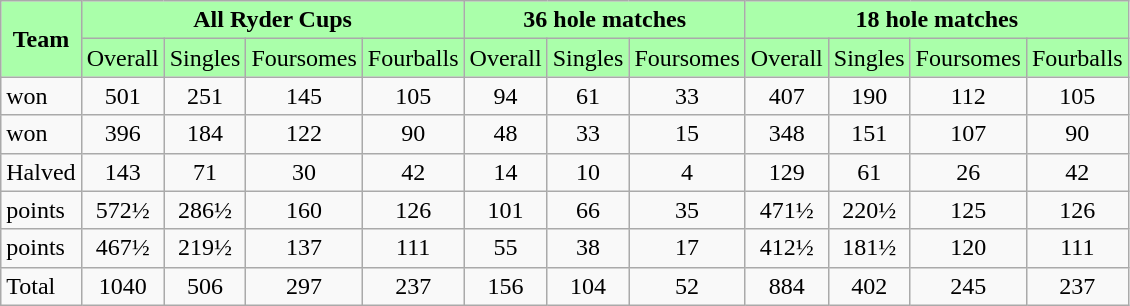<table class="wikitable" style="text-align:center">
<tr style="background:#aaffaa;">
<td rowspan="2"><strong>Team</strong></td>
<td colspan="4"><strong>All Ryder Cups</strong></td>
<td colspan="3"><strong>36 hole matches</strong></td>
<td colspan="4"><strong>18 hole matches</strong></td>
</tr>
<tr style="background:#aaffaa;">
<td>Overall</td>
<td>Singles</td>
<td>Foursomes</td>
<td>Fourballs</td>
<td>Overall</td>
<td>Singles</td>
<td>Foursomes</td>
<td>Overall</td>
<td>Singles</td>
<td>Foursomes</td>
<td>Fourballs</td>
</tr>
<tr>
<td align=left> won</td>
<td>501</td>
<td>251</td>
<td>145</td>
<td>105</td>
<td>94</td>
<td>61</td>
<td>33</td>
<td>407</td>
<td>190</td>
<td>112</td>
<td>105</td>
</tr>
<tr>
<td align=left> won</td>
<td>396</td>
<td>184</td>
<td>122</td>
<td>90</td>
<td>48</td>
<td>33</td>
<td>15</td>
<td>348</td>
<td>151</td>
<td>107</td>
<td>90</td>
</tr>
<tr>
<td align=left>Halved</td>
<td>143</td>
<td>71</td>
<td>30</td>
<td>42</td>
<td>14</td>
<td>10</td>
<td>4</td>
<td>129</td>
<td>61</td>
<td>26</td>
<td>42</td>
</tr>
<tr>
<td align=left> points</td>
<td>572½</td>
<td>286½</td>
<td>160</td>
<td>126</td>
<td>101</td>
<td>66</td>
<td>35</td>
<td>471½</td>
<td>220½</td>
<td>125</td>
<td>126</td>
</tr>
<tr>
<td align=left> points</td>
<td>467½</td>
<td>219½</td>
<td>137</td>
<td>111</td>
<td>55</td>
<td>38</td>
<td>17</td>
<td>412½</td>
<td>181½</td>
<td>120</td>
<td>111</td>
</tr>
<tr>
<td align=left>Total</td>
<td>1040</td>
<td>506</td>
<td>297</td>
<td>237</td>
<td>156</td>
<td>104</td>
<td>52</td>
<td>884</td>
<td>402</td>
<td>245</td>
<td>237</td>
</tr>
</table>
